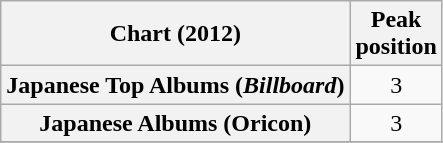<table class="wikitable plainrowheaders" style="text-align:center">
<tr>
<th scope="col">Chart (2012)</th>
<th scope="col">Peak<br>position</th>
</tr>
<tr>
<th scope="row">Japanese Top Albums (<em>Billboard</em>)</th>
<td align="center">3</td>
</tr>
<tr>
<th scope="row">Japanese Albums (Oricon)</th>
<td style="text-align:center;">3</td>
</tr>
<tr>
</tr>
</table>
